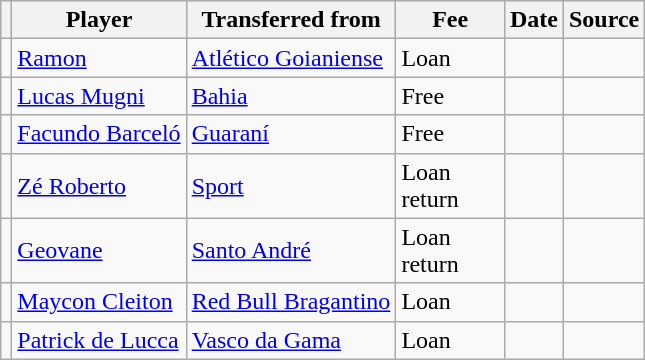<table class="wikitable plainrowheaders sortable">
<tr>
<th></th>
<th scope="col">Player</th>
<th>Transferred from</th>
<th style="width: 65px;">Fee</th>
<th scope="col">Date</th>
<th scope="col">Source</th>
</tr>
<tr>
<td align="center"></td>
<td> <a href='#'>Ramon</a></td>
<td> <a href='#'>Atlético Goianiense</a></td>
<td>Loan</td>
<td></td>
<td></td>
</tr>
<tr>
<td align="center"></td>
<td> <a href='#'>Lucas Mugni</a></td>
<td> <a href='#'>Bahia</a></td>
<td>Free</td>
<td></td>
<td></td>
</tr>
<tr>
<td align="center"></td>
<td> <a href='#'>Facundo Barceló</a></td>
<td> <a href='#'>Guaraní</a></td>
<td>Free</td>
<td></td>
<td></td>
</tr>
<tr>
<td align="center"></td>
<td> <a href='#'>Zé Roberto</a></td>
<td> <a href='#'>Sport</a></td>
<td>Loan return</td>
<td></td>
<td></td>
</tr>
<tr>
<td align="center"></td>
<td> <a href='#'>Geovane</a></td>
<td> <a href='#'>Santo André</a></td>
<td>Loan return</td>
<td></td>
<td></td>
</tr>
<tr>
<td align="center"></td>
<td> <a href='#'>Maycon Cleiton</a></td>
<td> <a href='#'>Red Bull Bragantino</a></td>
<td>Loan</td>
<td></td>
<td></td>
</tr>
<tr>
<td align="center"></td>
<td> <a href='#'>Patrick de Lucca</a></td>
<td> <a href='#'>Vasco da Gama</a></td>
<td>Loan</td>
<td></td>
<td></td>
</tr>
</table>
